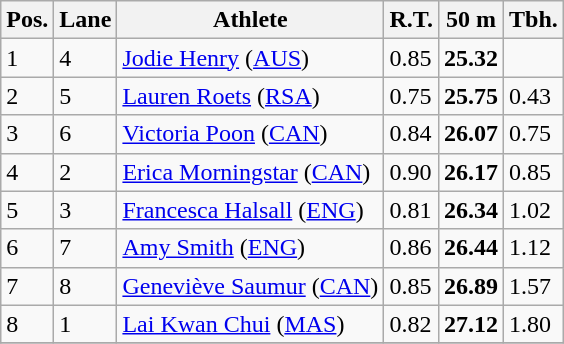<table class="wikitable">
<tr>
<th>Pos.</th>
<th>Lane</th>
<th>Athlete</th>
<th>R.T.</th>
<th>50 m</th>
<th>Tbh.</th>
</tr>
<tr>
<td>1</td>
<td>4</td>
<td> <a href='#'>Jodie Henry</a> (<a href='#'>AUS</a>)</td>
<td>0.85</td>
<td><strong>25.32</strong></td>
<td> </td>
</tr>
<tr>
<td>2</td>
<td>5</td>
<td> <a href='#'>Lauren Roets</a> (<a href='#'>RSA</a>)</td>
<td>0.75</td>
<td><strong>25.75</strong></td>
<td>0.43</td>
</tr>
<tr>
<td>3</td>
<td>6</td>
<td> <a href='#'>Victoria Poon</a> (<a href='#'>CAN</a>)</td>
<td>0.84</td>
<td><strong>26.07</strong></td>
<td>0.75</td>
</tr>
<tr>
<td>4</td>
<td>2</td>
<td> <a href='#'>Erica Morningstar</a> (<a href='#'>CAN</a>)</td>
<td>0.90</td>
<td><strong>26.17</strong></td>
<td>0.85</td>
</tr>
<tr>
<td>5</td>
<td>3</td>
<td> <a href='#'>Francesca Halsall</a> (<a href='#'>ENG</a>)</td>
<td>0.81</td>
<td><strong>26.34</strong></td>
<td>1.02</td>
</tr>
<tr>
<td>6</td>
<td>7</td>
<td> <a href='#'>Amy Smith</a> (<a href='#'>ENG</a>)</td>
<td>0.86</td>
<td><strong>26.44</strong></td>
<td>1.12</td>
</tr>
<tr>
<td>7</td>
<td>8</td>
<td> <a href='#'>Geneviève Saumur</a> (<a href='#'>CAN</a>)</td>
<td>0.85</td>
<td><strong>26.89</strong></td>
<td>1.57</td>
</tr>
<tr>
<td>8</td>
<td>1</td>
<td> <a href='#'>Lai Kwan Chui</a> (<a href='#'>MAS</a>)</td>
<td>0.82</td>
<td><strong>27.12</strong></td>
<td>1.80</td>
</tr>
<tr>
</tr>
</table>
